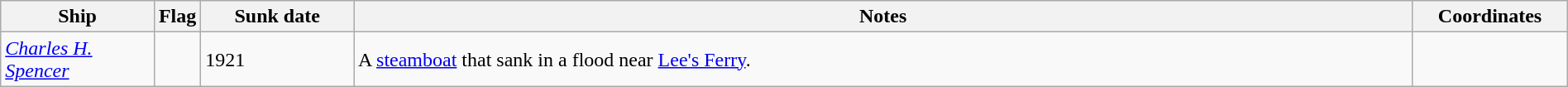<table class=wikitable | style = "width:100%">
<tr>
<th style="width:10%">Ship</th>
<th>Flag</th>
<th style="width:10%">Sunk date</th>
<th style="width:70%">Notes</th>
<th style="width:10%">Coordinates</th>
</tr>
<tr>
<td><a href='#'><em>Charles H. Spencer</em></a></td>
<td></td>
<td>1921</td>
<td>A <a href='#'>steamboat</a> that sank in a flood near <a href='#'>Lee's Ferry</a>.</td>
<td></td>
</tr>
</table>
